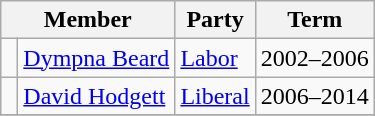<table class="wikitable">
<tr>
<th colspan="2">Member</th>
<th>Party</th>
<th>Term</th>
</tr>
<tr>
<td> </td>
<td><a href='#'>Dympna Beard</a></td>
<td><a href='#'>Labor</a></td>
<td>2002–2006</td>
</tr>
<tr>
<td> </td>
<td><a href='#'>David Hodgett</a></td>
<td><a href='#'>Liberal</a></td>
<td>2006–2014</td>
</tr>
<tr>
</tr>
</table>
